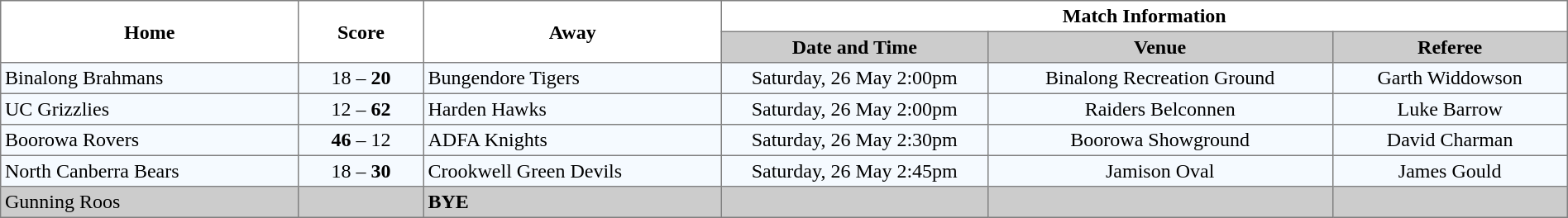<table border="1" cellpadding="3" cellspacing="0" width="100%" style="border-collapse:collapse;  text-align:center;">
<tr>
<th rowspan="2" width="19%">Home</th>
<th rowspan="2" width="8%">Score</th>
<th rowspan="2" width="19%">Away</th>
<th colspan="3">Match Information</th>
</tr>
<tr bgcolor="#CCCCCC">
<th width="17%">Date and Time</th>
<th width="22%">Venue</th>
<th width="50%">Referee</th>
</tr>
<tr style="text-align:center; background:#f5faff;">
<td align="left"> Binalong Brahmans</td>
<td>18 – <strong>20</strong></td>
<td align="left"> Bungendore Tigers</td>
<td>Saturday, 26 May 2:00pm</td>
<td>Binalong Recreation Ground</td>
<td>Garth Widdowson</td>
</tr>
<tr style="text-align:center; background:#f5faff;">
<td align="left"><strong></strong> UC Grizzlies</td>
<td>12 – <strong>62</strong></td>
<td align="left"> Harden Hawks</td>
<td>Saturday, 26 May 2:00pm</td>
<td>Raiders Belconnen</td>
<td>Luke Barrow</td>
</tr>
<tr style="text-align:center; background:#f5faff;">
<td align="left"> Boorowa Rovers</td>
<td><strong>46</strong> – 12</td>
<td align="left"> ADFA Knights</td>
<td>Saturday, 26 May 2:30pm</td>
<td>Boorowa Showground</td>
<td>David Charman</td>
</tr>
<tr style="text-align:center; background:#f5faff;">
<td align="left"> North Canberra Bears</td>
<td>18 – <strong>30</strong></td>
<td align="left"> Crookwell Green Devils</td>
<td>Saturday, 26 May 2:45pm</td>
<td>Jamison Oval</td>
<td>James Gould</td>
</tr>
<tr style="text-align:center; background:#CCCCCC;">
<td align="left"> Gunning Roos</td>
<td></td>
<td align="left"><strong>BYE</strong></td>
<td></td>
<td></td>
<td></td>
</tr>
</table>
